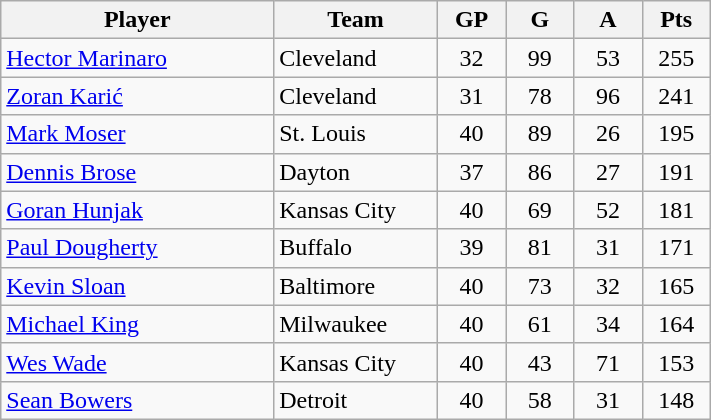<table class="wikitable">
<tr>
<th width="30%">Player</th>
<th width="18%">Team</th>
<th width="7.5%">GP</th>
<th width="7.5%">G</th>
<th width="7.5%">A</th>
<th width="7.5%">Pts</th>
</tr>
<tr align=center>
<td align=left><a href='#'>Hector Marinaro</a></td>
<td align=left>Cleveland</td>
<td>32</td>
<td>99</td>
<td>53</td>
<td>255</td>
</tr>
<tr align=center>
<td align=left><a href='#'>Zoran Karić</a></td>
<td align=left>Cleveland</td>
<td>31</td>
<td>78</td>
<td>96</td>
<td>241</td>
</tr>
<tr align=center>
<td align=left><a href='#'>Mark Moser</a></td>
<td align=left>St. Louis</td>
<td>40</td>
<td>89</td>
<td>26</td>
<td>195</td>
</tr>
<tr align=center>
<td align=left><a href='#'>Dennis Brose</a></td>
<td align=left>Dayton</td>
<td>37</td>
<td>86</td>
<td>27</td>
<td>191</td>
</tr>
<tr align=center>
<td align=left><a href='#'>Goran Hunjak</a></td>
<td align=left>Kansas City</td>
<td>40</td>
<td>69</td>
<td>52</td>
<td>181</td>
</tr>
<tr align=center>
<td align=left><a href='#'>Paul Dougherty</a></td>
<td align=left>Buffalo</td>
<td>39</td>
<td>81</td>
<td>31</td>
<td>171</td>
</tr>
<tr align=center>
<td align=left><a href='#'>Kevin Sloan</a></td>
<td align=left>Baltimore</td>
<td>40</td>
<td>73</td>
<td>32</td>
<td>165</td>
</tr>
<tr align=center>
<td align=left><a href='#'>Michael King</a></td>
<td align=left>Milwaukee</td>
<td>40</td>
<td>61</td>
<td>34</td>
<td>164</td>
</tr>
<tr align=center>
<td align=left><a href='#'>Wes Wade</a></td>
<td align=left>Kansas City</td>
<td>40</td>
<td>43</td>
<td>71</td>
<td>153</td>
</tr>
<tr align=center>
<td align=left><a href='#'>Sean Bowers</a></td>
<td align=left>Detroit</td>
<td>40</td>
<td>58</td>
<td>31</td>
<td>148</td>
</tr>
</table>
